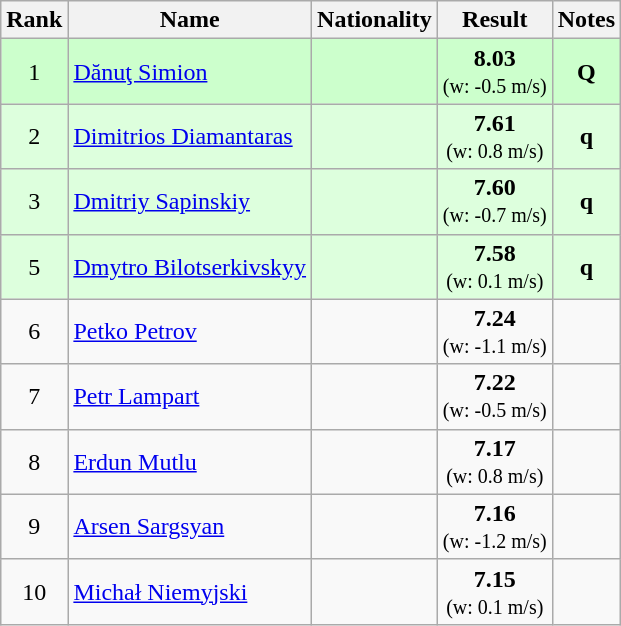<table class="wikitable sortable" style="text-align:center">
<tr>
<th>Rank</th>
<th>Name</th>
<th>Nationality</th>
<th>Result</th>
<th>Notes</th>
</tr>
<tr bgcolor=ccffcc>
<td>1</td>
<td align=left><a href='#'>Dănuţ Simion</a></td>
<td align=left></td>
<td><strong>8.03</strong><br><small>(w: -0.5 m/s)</small></td>
<td><strong>Q</strong></td>
</tr>
<tr bgcolor=ddffdd>
<td>2</td>
<td align=left><a href='#'>Dimitrios Diamantaras</a></td>
<td align=left></td>
<td><strong>7.61</strong><br><small>(w: 0.8 m/s)</small></td>
<td><strong>q</strong></td>
</tr>
<tr bgcolor=ddffdd>
<td>3</td>
<td align=left><a href='#'>Dmitriy Sapinskiy</a></td>
<td align=left></td>
<td><strong>7.60</strong> <br><small>(w: -0.7 m/s)</small></td>
<td><strong>q</strong></td>
</tr>
<tr bgcolor=ddffdd>
<td>5</td>
<td align=left><a href='#'>Dmytro Bilotserkivskyy</a></td>
<td align=left></td>
<td><strong>7.58</strong><br><small>(w: 0.1 m/s)</small></td>
<td><strong>q</strong></td>
</tr>
<tr>
<td>6</td>
<td align=left><a href='#'>Petko Petrov</a></td>
<td align=left></td>
<td><strong>7.24</strong><br><small>(w: -1.1 m/s)</small></td>
<td></td>
</tr>
<tr>
<td>7</td>
<td align=left><a href='#'>Petr Lampart</a></td>
<td align=left></td>
<td><strong>7.22</strong><br><small>(w: -0.5 m/s)</small></td>
<td></td>
</tr>
<tr>
<td>8</td>
<td align=left><a href='#'>Erdun Mutlu</a></td>
<td align=left></td>
<td><strong>7.17</strong><br><small>(w: 0.8 m/s)</small></td>
<td></td>
</tr>
<tr>
<td>9</td>
<td align=left><a href='#'>Arsen Sargsyan</a></td>
<td align=left></td>
<td><strong>7.16</strong><br><small>(w: -1.2 m/s)</small></td>
<td></td>
</tr>
<tr>
<td>10</td>
<td align=left><a href='#'>Michał Niemyjski</a></td>
<td align=left></td>
<td><strong>7.15</strong><br><small>(w: 0.1 m/s)</small></td>
<td></td>
</tr>
</table>
